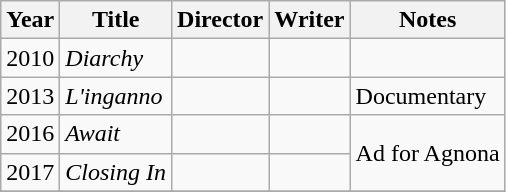<table class="wikitable">
<tr>
<th>Year</th>
<th>Title</th>
<th>Director</th>
<th>Writer</th>
<th>Notes</th>
</tr>
<tr>
<td>2010</td>
<td><em>Diarchy</em></td>
<td></td>
<td></td>
<td></td>
</tr>
<tr>
<td>2013</td>
<td><em>L'inganno</em></td>
<td></td>
<td></td>
<td>Documentary</td>
</tr>
<tr>
<td>2016</td>
<td><em>Await</em></td>
<td></td>
<td></td>
<td rowspan=2>Ad for Agnona</td>
</tr>
<tr>
<td>2017</td>
<td><em>Closing In</em></td>
<td></td>
<td></td>
</tr>
<tr>
</tr>
</table>
